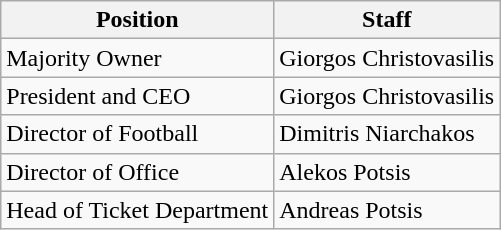<table class="wikitable">
<tr>
<th>Position</th>
<th>Staff</th>
</tr>
<tr>
<td>Majority Owner</td>
<td>Giorgos Christovasilis</td>
</tr>
<tr>
<td>President and CEO</td>
<td>Giorgos Christovasilis</td>
</tr>
<tr>
<td>Director of Football</td>
<td>Dimitris Niarchakos</td>
</tr>
<tr>
<td>Director of Office</td>
<td>Alekos Potsis</td>
</tr>
<tr>
<td>Head of Ticket Department</td>
<td>Andreas Potsis</td>
</tr>
</table>
